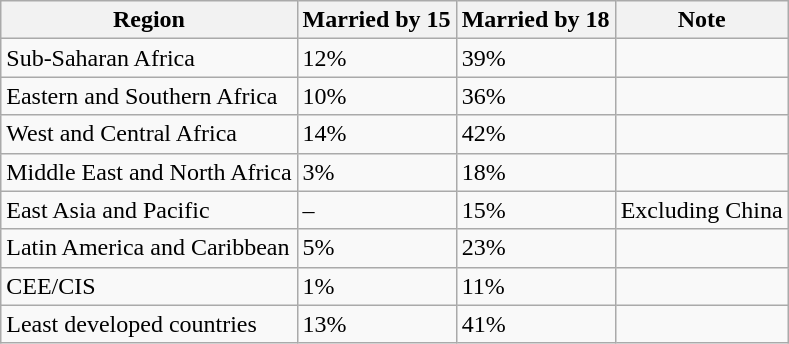<table class="wikitable sortable">
<tr>
<th>Region</th>
<th>Married by 15</th>
<th>Married by 18</th>
<th>Note</th>
</tr>
<tr>
<td>Sub-Saharan Africa</td>
<td>12%</td>
<td>39%</td>
<td></td>
</tr>
<tr>
<td>Eastern and Southern Africa</td>
<td>10%</td>
<td>36%</td>
<td></td>
</tr>
<tr>
<td>West and Central Africa</td>
<td>14%</td>
<td>42%</td>
<td></td>
</tr>
<tr>
<td>Middle East and North Africa</td>
<td>3%</td>
<td>18%</td>
<td></td>
</tr>
<tr>
<td>East Asia and Pacific</td>
<td>–</td>
<td>15%</td>
<td>Excluding China</td>
</tr>
<tr>
<td>Latin America and Caribbean</td>
<td>5%</td>
<td>23%</td>
<td></td>
</tr>
<tr>
<td>CEE/CIS</td>
<td>1%</td>
<td>11%</td>
<td></td>
</tr>
<tr>
<td>Least developed countries</td>
<td>13%</td>
<td>41%</td>
<td></td>
</tr>
</table>
